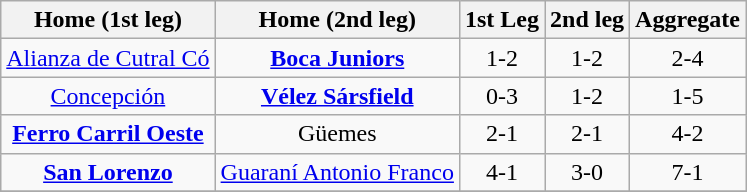<table class="wikitable" style="text-align: center;">
<tr>
<th>Home (1st leg)</th>
<th>Home (2nd leg)</th>
<th>1st Leg</th>
<th>2nd leg</th>
<th>Aggregate</th>
</tr>
<tr>
<td><a href='#'>Alianza de Cutral Có</a></td>
<td><strong><a href='#'>Boca Juniors</a></strong></td>
<td>1-2</td>
<td>1-2</td>
<td>2-4</td>
</tr>
<tr>
<td><a href='#'>Concepción</a></td>
<td><strong><a href='#'>Vélez Sársfield</a></strong></td>
<td>0-3</td>
<td>1-2</td>
<td>1-5</td>
</tr>
<tr>
<td><strong><a href='#'>Ferro Carril Oeste</a></strong></td>
<td>Güemes</td>
<td>2-1</td>
<td>2-1</td>
<td>4-2</td>
</tr>
<tr>
<td><strong><a href='#'>San Lorenzo</a></strong></td>
<td><a href='#'>Guaraní Antonio Franco</a></td>
<td>4-1</td>
<td>3-0</td>
<td>7-1</td>
</tr>
<tr>
</tr>
</table>
